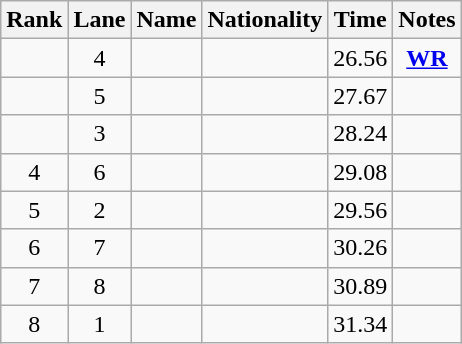<table class="wikitable sortable" style="text-align:center">
<tr>
<th>Rank</th>
<th>Lane</th>
<th>Name</th>
<th>Nationality</th>
<th>Time</th>
<th>Notes</th>
</tr>
<tr>
<td></td>
<td>4</td>
<td align="left"></td>
<td align="left"></td>
<td>26.56</td>
<td><strong><a href='#'>WR</a></strong></td>
</tr>
<tr>
<td></td>
<td>5</td>
<td align="left"></td>
<td align="left"></td>
<td>27.67</td>
<td></td>
</tr>
<tr>
<td></td>
<td>3</td>
<td align="left"></td>
<td align="left"></td>
<td>28.24</td>
<td></td>
</tr>
<tr>
<td>4</td>
<td>6</td>
<td align="left"></td>
<td align="left"></td>
<td>29.08</td>
<td></td>
</tr>
<tr>
<td>5</td>
<td>2</td>
<td align="left"></td>
<td align="left"></td>
<td>29.56</td>
<td></td>
</tr>
<tr>
<td>6</td>
<td>7</td>
<td align="left"></td>
<td align="left"></td>
<td>30.26</td>
<td></td>
</tr>
<tr>
<td>7</td>
<td>8</td>
<td align="left"></td>
<td align="left"></td>
<td>30.89</td>
<td></td>
</tr>
<tr>
<td>8</td>
<td>1</td>
<td align="left"></td>
<td align="left"></td>
<td>31.34</td>
<td></td>
</tr>
</table>
